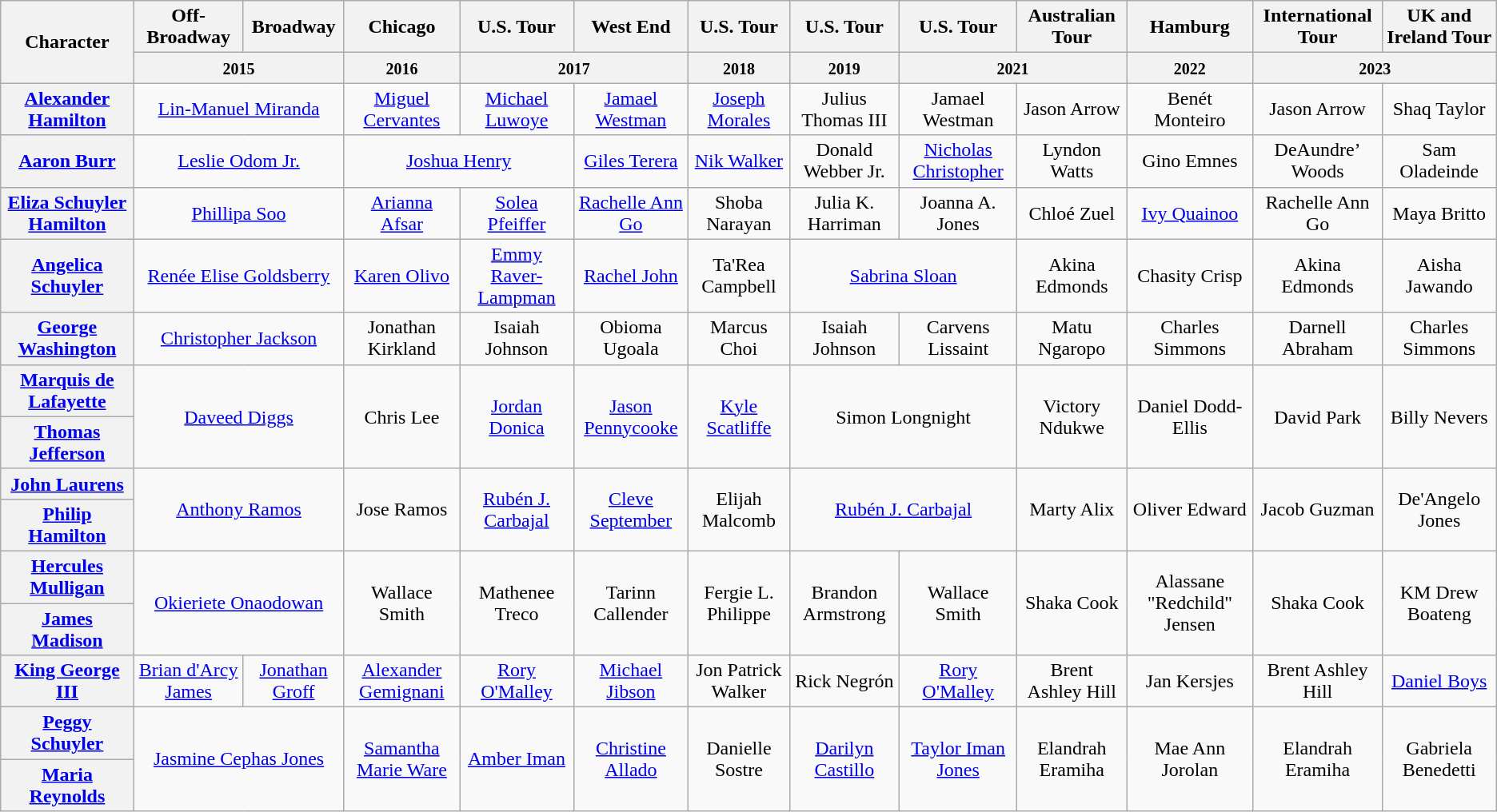<table class="wikitable" style="text-align: center;">
<tr>
<th scope="col" rowspan=2>Character</th>
<th scope="col">Off-Broadway</th>
<th scope="col">Broadway</th>
<th scope="col">Chicago</th>
<th scope="col">U.S. Tour</th>
<th scope="col">West End</th>
<th scope="col">U.S. Tour</th>
<th scope="col">U.S. Tour</th>
<th>U.S. Tour</th>
<th scope="col">Australian Tour</th>
<th scope="col">Hamburg</th>
<th>International Tour</th>
<th>UK and Ireland Tour</th>
</tr>
<tr>
<th colspan=2><small>2015</small></th>
<th><small>2016</small></th>
<th colspan=2><small>2017</small></th>
<th><small>2018</small></th>
<th><small>2019</small></th>
<th colspan=2><small>2021</small></th>
<th><small>2022</small></th>
<th colspan=2><small>2023</small></th>
</tr>
<tr>
<th scope="row"><a href='#'>Alexander Hamilton</a></th>
<td colspan="2"><a href='#'>Lin-Manuel Miranda</a></td>
<td><a href='#'>Miguel Cervantes</a></td>
<td><a href='#'>Michael Luwoye</a></td>
<td><a href='#'>Jamael Westman</a></td>
<td><a href='#'>Joseph Morales</a></td>
<td>Julius Thomas III</td>
<td>Jamael Westman</td>
<td>Jason Arrow</td>
<td>Benét Monteiro</td>
<td>Jason Arrow</td>
<td>Shaq Taylor</td>
</tr>
<tr>
<th scope="row"><a href='#'>Aaron Burr</a></th>
<td colspan="2"><a href='#'>Leslie Odom Jr.</a></td>
<td colspan="2"><a href='#'>Joshua Henry</a></td>
<td><a href='#'>Giles Terera</a></td>
<td><a href='#'>Nik Walker</a></td>
<td>Donald Webber Jr.</td>
<td><a href='#'>Nicholas Christopher</a></td>
<td>Lyndon Watts</td>
<td>Gino Emnes</td>
<td>DeAundre’ Woods</td>
<td>Sam Oladeinde</td>
</tr>
<tr>
<th scope="row"><a href='#'>Eliza Schuyler Hamilton</a></th>
<td colspan="2"><a href='#'>Phillipa Soo</a></td>
<td><a href='#'>Arianna Afsar</a></td>
<td><a href='#'>Solea Pfeiffer</a></td>
<td><a href='#'>Rachelle Ann Go</a></td>
<td>Shoba Narayan</td>
<td>Julia K. Harriman</td>
<td>Joanna A. Jones</td>
<td>Chloé Zuel</td>
<td><a href='#'>Ivy Quainoo</a></td>
<td>Rachelle Ann Go</td>
<td>Maya Britto</td>
</tr>
<tr>
<th scope="row"><a href='#'>Angelica Schuyler</a></th>
<td colspan="2"><a href='#'>Renée Elise Goldsberry</a></td>
<td><a href='#'>Karen Olivo</a></td>
<td><a href='#'>Emmy Raver-Lampman</a></td>
<td><a href='#'>Rachel John</a></td>
<td>Ta'Rea Campbell</td>
<td colspan="2"><a href='#'>Sabrina Sloan</a></td>
<td>Akina Edmonds</td>
<td>Chasity Crisp</td>
<td>Akina Edmonds</td>
<td>Aisha Jawando</td>
</tr>
<tr>
<th scope="row"><a href='#'>George Washington</a></th>
<td colspan="2"><a href='#'>Christopher Jackson</a></td>
<td>Jonathan Kirkland</td>
<td>Isaiah Johnson</td>
<td>Obioma Ugoala</td>
<td>Marcus Choi</td>
<td>Isaiah Johnson</td>
<td>Carvens Lissaint</td>
<td>Matu Ngaropo</td>
<td>Charles Simmons</td>
<td>Darnell Abraham</td>
<td>Charles Simmons</td>
</tr>
<tr>
<th scope="row"><a href='#'>Marquis de Lafayette</a></th>
<td colspan="2" rowspan="2"><a href='#'>Daveed Diggs</a></td>
<td rowspan=2>Chris Lee</td>
<td rowspan=2><a href='#'>Jordan Donica</a></td>
<td rowspan=2><a href='#'>Jason Pennycooke</a></td>
<td rowspan=2><a href='#'>Kyle Scatliffe</a></td>
<td rowspan=2 colspan="2">Simon Longnight</td>
<td rowspan=2>Victory Ndukwe</td>
<td rowspan=2>Daniel Dodd-Ellis</td>
<td rowspan="2">David Park</td>
<td rowspan="2">Billy Nevers</td>
</tr>
<tr>
<th scope=row><a href='#'>Thomas Jefferson</a></th>
</tr>
<tr>
<th scope="row"><a href='#'>John Laurens</a></th>
<td colspan="2" rowspan="2"><a href='#'>Anthony Ramos</a></td>
<td rowspan=2>Jose Ramos</td>
<td rowspan=2><a href='#'>Rubén J. Carbajal</a></td>
<td rowspan=2><a href='#'>Cleve September</a></td>
<td rowspan=2>Elijah Malcomb</td>
<td rowspan=2 colspan="2"><a href='#'>Rubén J. Carbajal</a></td>
<td rowspan=2>Marty Alix</td>
<td rowspan=2>Oliver Edward</td>
<td rowspan="2">Jacob Guzman</td>
<td rowspan="2">De'Angelo Jones</td>
</tr>
<tr>
<th scope=row><a href='#'>Philip Hamilton</a></th>
</tr>
<tr>
<th scope="row"><a href='#'>Hercules Mulligan</a></th>
<td colspan="2" rowspan="2"><a href='#'>Okieriete Onaodowan</a></td>
<td rowspan=2>Wallace Smith</td>
<td rowspan=2>Mathenee Treco</td>
<td rowspan=2>Tarinn Callender</td>
<td rowspan=2>Fergie L. Philippe</td>
<td rowspan=2>Brandon Armstrong</td>
<td rowspan=2>Wallace Smith</td>
<td rowspan=2>Shaka Cook</td>
<td rowspan=2>Alassane "Redchild" Jensen</td>
<td rowspan="2">Shaka Cook</td>
<td rowspan="2">KM Drew Boateng</td>
</tr>
<tr>
<th scope=row><a href='#'>James Madison</a></th>
</tr>
<tr>
<th scope="row"><a href='#'>King George III</a></th>
<td><a href='#'>Brian d'Arcy James</a></td>
<td><a href='#'>Jonathan Groff</a></td>
<td><a href='#'>Alexander Gemignani</a></td>
<td><a href='#'>Rory O'Malley</a></td>
<td><a href='#'>Michael Jibson</a></td>
<td>Jon Patrick Walker</td>
<td>Rick Negrón</td>
<td><a href='#'>Rory O'Malley</a></td>
<td>Brent Ashley Hill</td>
<td>Jan Kersjes</td>
<td>Brent Ashley Hill</td>
<td><a href='#'>Daniel Boys</a></td>
</tr>
<tr>
<th scope="row"><a href='#'>Peggy Schuyler</a></th>
<td colspan="2" rowspan=2><a href='#'>Jasmine Cephas Jones</a></td>
<td rowspan=2><a href='#'>Samantha Marie Ware</a></td>
<td rowspan=2><a href='#'>Amber Iman</a></td>
<td rowspan=2><a href='#'>Christine Allado</a></td>
<td rowspan=2>Danielle Sostre</td>
<td rowspan=2><a href='#'>Darilyn Castillo</a></td>
<td rowspan=2><a href='#'>Taylor Iman Jones</a></td>
<td rowspan=2>Elandrah Eramiha</td>
<td rowspan=2>Mae Ann Jorolan</td>
<td rowspan="2">Elandrah Eramiha</td>
<td rowspan="2">Gabriela Benedetti</td>
</tr>
<tr>
<th scope="row"><a href='#'>Maria Reynolds</a></th>
</tr>
</table>
